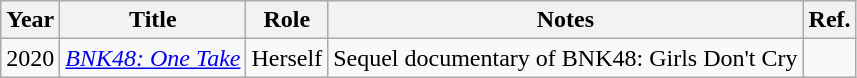<table class="wikitable">
<tr>
<th>Year</th>
<th>Title</th>
<th>Role</th>
<th>Notes</th>
<th>Ref.</th>
</tr>
<tr>
<td>2020</td>
<td><em><a href='#'>BNK48: One Take</a></em></td>
<td>Herself</td>
<td>Sequel documentary of BNK48: Girls Don't Cry</td>
<td></td>
</tr>
</table>
